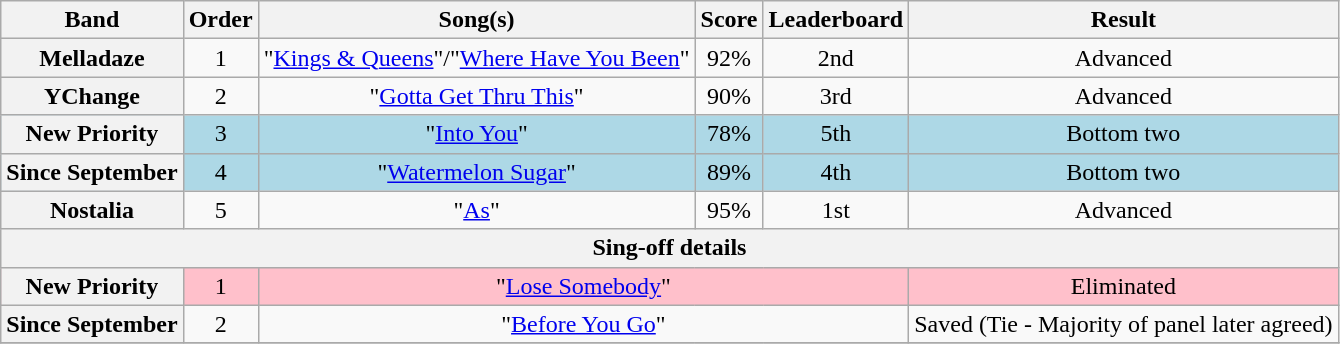<table class="wikitable plainrowheaders" style="text-align:center;">
<tr>
<th scope="col">Band</th>
<th scope="col">Order</th>
<th scope="col">Song(s)</th>
<th scope="col">Score</th>
<th scope="col">Leaderboard</th>
<th scope="col">Result</th>
</tr>
<tr>
<th scope="row">Melladaze</th>
<td>1</td>
<td>"<a href='#'>Kings & Queens</a>"/"<a href='#'>Where Have You Been</a>"</td>
<td>92%</td>
<td>2nd</td>
<td>Advanced</td>
</tr>
<tr>
<th scope="row">YChange</th>
<td>2</td>
<td>"<a href='#'>Gotta Get Thru This</a>"</td>
<td>90%</td>
<td>3rd</td>
<td>Advanced</td>
</tr>
<tr style="background:lightblue;">
<th scope="row">New Priority</th>
<td>3</td>
<td>"<a href='#'>Into You</a>"</td>
<td>78%</td>
<td>5th</td>
<td>Bottom two</td>
</tr>
<tr style="background:lightblue;">
<th scope="row">Since September</th>
<td>4</td>
<td>"<a href='#'>Watermelon Sugar</a>"</td>
<td>89%</td>
<td>4th</td>
<td>Bottom two</td>
</tr>
<tr>
<th scope="row">Nostalia</th>
<td>5</td>
<td>"<a href='#'>As</a>"</td>
<td>95%</td>
<td>1st</td>
<td>Advanced</td>
</tr>
<tr>
<th colspan="6">Sing-off details</th>
</tr>
<tr style="background:pink;">
<th scope="row">New Priority</th>
<td>1</td>
<td colspan="3">"<a href='#'>Lose Somebody</a>"</td>
<td>Eliminated</td>
</tr>
<tr style=>
<th scope="row">Since September</th>
<td>2</td>
<td colspan="3">"<a href='#'>Before You Go</a>"</td>
<td>Saved (Tie - Majority of panel later agreed)</td>
</tr>
<tr>
</tr>
</table>
